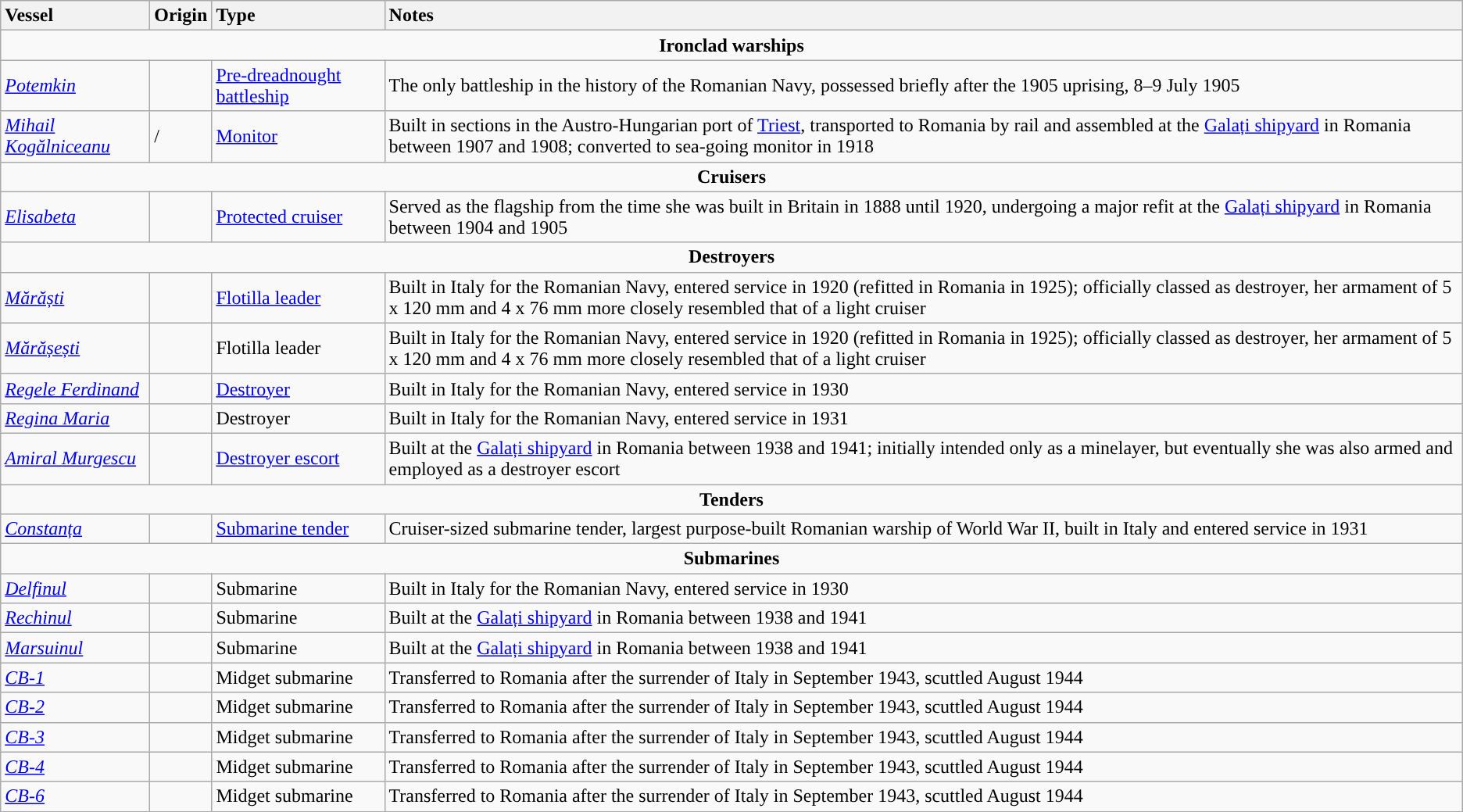<table class="wikitable">
<tr>
<th style="text-align: left;">Vessel</th>
<th style="text-align: left;">Origin</th>
<th style="text-align: left;">Type</th>
<th style="text-align: left;">Notes</th>
</tr>
<tr>
<th colspan="6" style="background:#f9f9f9;">Ironclad warships</th>
</tr>
<tr>
<td><em><a href='#'>Potemkin</a></em></td>
<td></td>
<td><a href='#'>Pre-dreadnought battleship</a></td>
<td>The only battleship in the history of the Romanian Navy, possessed briefly after the 1905 uprising, 8–9 July 1905</td>
</tr>
<tr>
<td><em><a href='#'>Mihail Kogălniceanu</a></em></td>
<td>/</td>
<td><a href='#'>Monitor</a></td>
<td>Built in sections in the Austro-Hungarian port of <a href='#'>Triest</a>, transported to Romania by rail and assembled at the <a href='#'>Galați shipyard</a> in Romania between 1907 and 1908; converted to sea-going monitor in 1918</td>
</tr>
<tr>
<th colspan="6" style="background:#f9f9f9;">Cruisers</th>
</tr>
<tr>
<td><em><a href='#'>Elisabeta</a></em></td>
<td></td>
<td><a href='#'>Protected cruiser</a></td>
<td>Served as the flagship from the time she was built in Britain in 1888 until 1920, undergoing a major refit at the <a href='#'>Galați shipyard</a> in Romania between 1904 and 1905</td>
</tr>
<tr>
<th colspan="6" style="background:#f9f9f9;">Destroyers</th>
</tr>
<tr>
<td><em><a href='#'>Mărăști</a></em></td>
<td></td>
<td><a href='#'>Flotilla leader</a></td>
<td>Built in Italy for the Romanian Navy, entered service in 1920 (refitted in Romania in 1925); officially classed as destroyer, her armament of 5 x 120 mm and 4 x 76 mm more closely resembled that of a light cruiser</td>
</tr>
<tr>
<td><em><a href='#'>Mărășești</a></em></td>
<td></td>
<td>Flotilla leader</td>
<td>Built in Italy for the Romanian Navy, entered service in 1920 (refitted in Romania in 1925); officially classed as destroyer, her armament of 5 x 120 mm and 4 x 76 mm more closely resembled that of a light cruiser</td>
</tr>
<tr>
<td><em><a href='#'>Regele Ferdinand</a></em></td>
<td></td>
<td><a href='#'>Destroyer</a></td>
<td>Built in Italy for the Romanian Navy, entered service in 1930</td>
</tr>
<tr>
<td><em><a href='#'>Regina Maria</a></em></td>
<td></td>
<td>Destroyer</td>
<td>Built in Italy for the Romanian Navy, entered service in 1931</td>
</tr>
<tr>
<td><em><a href='#'>Amiral Murgescu</a></em></td>
<td></td>
<td><a href='#'>Destroyer escort</a></td>
<td>Built at the <a href='#'>Galați shipyard</a> in Romania between 1938 and 1941; initially intended only as a minelayer, but eventually she was also armed and employed as a destroyer escort</td>
</tr>
<tr>
<th colspan="6" style="background:#f9f9f9;">Tenders</th>
</tr>
<tr>
<td><em><a href='#'>Constanța</a></em></td>
<td></td>
<td><a href='#'>Submarine tender</a></td>
<td>Cruiser-sized submarine tender, largest purpose-built Romanian warship of World War II, built in Italy and entered service in 1931</td>
</tr>
<tr>
<th colspan="6" style="background:#f9f9f9;">Submarines</th>
</tr>
<tr>
<td><em><a href='#'>Delfinul</a></em></td>
<td></td>
<td>Submarine</td>
<td>Built in Italy for the Romanian Navy, entered service in 1930</td>
</tr>
<tr>
<td><em><a href='#'>Rechinul</a></em></td>
<td></td>
<td>Submarine</td>
<td>Built at the <a href='#'>Galați shipyard</a> in Romania between 1938 and 1941</td>
</tr>
<tr>
<td><em><a href='#'>Marsuinul</a></em></td>
<td></td>
<td>Submarine</td>
<td>Built at the <a href='#'>Galați shipyard</a> in Romania between 1938 and 1941</td>
</tr>
<tr>
<td><a href='#'><em>CB-1</em></a></td>
<td></td>
<td>Midget submarine</td>
<td>Transferred to Romania after the surrender of Italy in September 1943, scuttled August 1944</td>
</tr>
<tr>
<td><a href='#'><em>CB-2</em></a></td>
<td></td>
<td>Midget submarine</td>
<td>Transferred to Romania after the surrender of Italy in September 1943, scuttled August 1944</td>
</tr>
<tr>
<td><a href='#'><em>CB-3</em></a></td>
<td></td>
<td>Midget submarine</td>
<td>Transferred to Romania after the surrender of Italy in September 1943, scuttled August 1944</td>
</tr>
<tr>
<td><a href='#'><em>CB-4</em></a></td>
<td></td>
<td>Midget submarine</td>
<td>Transferred to Romania after the surrender of Italy in September 1943, scuttled August 1944</td>
</tr>
<tr>
<td><a href='#'><em>CB-6</em></a></td>
<td></td>
<td>Midget submarine</td>
<td>Transferred to Romania after the surrender of Italy in September 1943, scuttled August 1944</td>
</tr>
</table>
